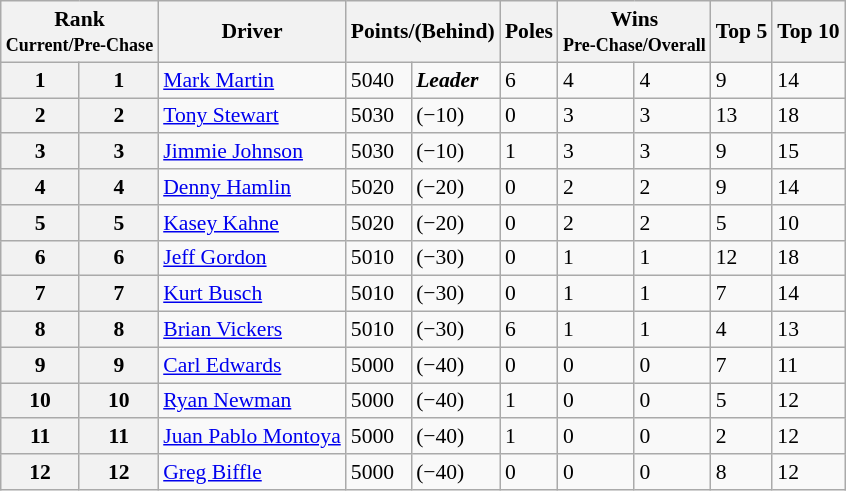<table class="wikitable" style="font-size:90%">
<tr>
<th colspan="2">Rank<br><small>Current/Pre-Chase</small></th>
<th>Driver</th>
<th colspan="2">Points/(Behind)</th>
<th>Poles</th>
<th colspan="2">Wins<br><small>Pre-Chase/Overall</small></th>
<th>Top 5</th>
<th>Top 10</th>
</tr>
<tr>
<th>1</th>
<th>1</th>
<td><a href='#'>Mark Martin</a></td>
<td>5040</td>
<td><strong><em>Leader</em></strong></td>
<td>6</td>
<td>4</td>
<td>4</td>
<td>9</td>
<td>14</td>
</tr>
<tr>
<th>2</th>
<th>2</th>
<td><a href='#'>Tony Stewart</a></td>
<td>5030</td>
<td>(−10)</td>
<td>0</td>
<td>3</td>
<td>3</td>
<td>13</td>
<td>18</td>
</tr>
<tr>
<th>3</th>
<th>3</th>
<td><a href='#'>Jimmie Johnson</a></td>
<td>5030</td>
<td>(−10)</td>
<td>1</td>
<td>3</td>
<td>3</td>
<td>9</td>
<td>15</td>
</tr>
<tr>
<th>4</th>
<th>4</th>
<td><a href='#'>Denny Hamlin</a></td>
<td>5020</td>
<td>(−20)</td>
<td>0</td>
<td>2</td>
<td>2</td>
<td>9</td>
<td>14</td>
</tr>
<tr>
<th>5</th>
<th>5</th>
<td><a href='#'>Kasey Kahne</a></td>
<td>5020</td>
<td>(−20)</td>
<td>0</td>
<td>2</td>
<td>2</td>
<td>5</td>
<td>10</td>
</tr>
<tr>
<th>6</th>
<th>6</th>
<td><a href='#'>Jeff Gordon</a></td>
<td>5010</td>
<td>(−30)</td>
<td>0</td>
<td>1</td>
<td>1</td>
<td>12</td>
<td>18</td>
</tr>
<tr>
<th>7</th>
<th>7</th>
<td><a href='#'>Kurt Busch</a></td>
<td>5010</td>
<td>(−30)</td>
<td>0</td>
<td>1</td>
<td>1</td>
<td>7</td>
<td>14</td>
</tr>
<tr>
<th>8</th>
<th>8</th>
<td><a href='#'>Brian Vickers</a></td>
<td>5010</td>
<td>(−30)</td>
<td>6</td>
<td>1</td>
<td>1</td>
<td>4</td>
<td>13</td>
</tr>
<tr>
<th>9</th>
<th>9</th>
<td><a href='#'>Carl Edwards</a></td>
<td>5000</td>
<td>(−40)</td>
<td>0</td>
<td>0</td>
<td>0</td>
<td>7</td>
<td>11</td>
</tr>
<tr>
<th>10</th>
<th>10</th>
<td><a href='#'>Ryan Newman</a></td>
<td>5000</td>
<td>(−40)</td>
<td>1</td>
<td>0</td>
<td>0</td>
<td>5</td>
<td>12</td>
</tr>
<tr>
<th>11</th>
<th>11</th>
<td><a href='#'>Juan Pablo Montoya</a></td>
<td>5000</td>
<td>(−40)</td>
<td>1</td>
<td>0</td>
<td>0</td>
<td>2</td>
<td>12</td>
</tr>
<tr>
<th>12</th>
<th>12</th>
<td><a href='#'>Greg Biffle</a></td>
<td>5000</td>
<td>(−40)</td>
<td>0</td>
<td>0</td>
<td>0</td>
<td>8</td>
<td>12</td>
</tr>
</table>
